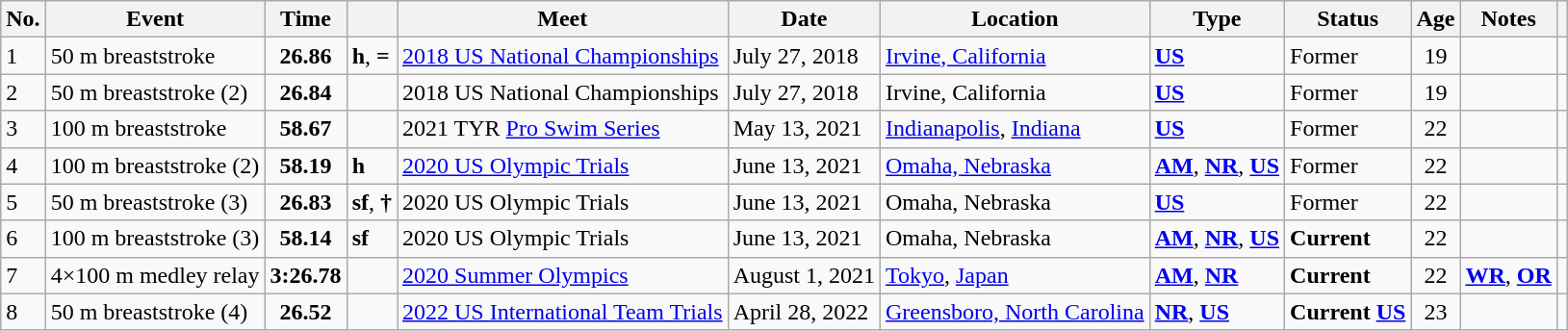<table class="wikitable sortable">
<tr>
<th>No.</th>
<th>Event</th>
<th>Time</th>
<th></th>
<th>Meet</th>
<th>Date</th>
<th>Location</th>
<th>Type</th>
<th>Status</th>
<th>Age</th>
<th>Notes</th>
<th></th>
</tr>
<tr>
<td>1</td>
<td>50 m breaststroke</td>
<td style="text-align:center;"><strong>26.86</strong></td>
<td><strong>h</strong>, <strong>=</strong></td>
<td><a href='#'>2018 US National Championships</a></td>
<td>July 27, 2018</td>
<td><a href='#'>Irvine, California</a></td>
<td><strong><a href='#'>US</a></strong></td>
<td>Former</td>
<td style="text-align:center;">19</td>
<td></td>
<td style="text-align:center;"></td>
</tr>
<tr>
<td>2</td>
<td>50 m breaststroke (2)</td>
<td style="text-align:center;"><strong>26.84</strong></td>
<td></td>
<td>2018 US National Championships</td>
<td>July 27, 2018</td>
<td>Irvine, California</td>
<td><strong><a href='#'>US</a></strong></td>
<td>Former</td>
<td style="text-align:center;">19</td>
<td></td>
<td style="text-align:center;"></td>
</tr>
<tr>
<td>3</td>
<td>100 m breaststroke</td>
<td style="text-align:center;"><strong>58.67</strong></td>
<td></td>
<td>2021 TYR <a href='#'>Pro Swim Series</a></td>
<td>May 13, 2021</td>
<td><a href='#'>Indianapolis</a>, <a href='#'>Indiana</a></td>
<td><strong><a href='#'>US</a></strong></td>
<td>Former</td>
<td style="text-align:center;">22</td>
<td></td>
<td style="text-align:center;"></td>
</tr>
<tr>
<td>4</td>
<td>100 m breaststroke (2)</td>
<td style="text-align:center;"><strong>58.19</strong></td>
<td><strong>h</strong></td>
<td><a href='#'>2020 US Olympic Trials</a></td>
<td>June 13, 2021</td>
<td><a href='#'>Omaha, Nebraska</a></td>
<td><strong><a href='#'>AM</a></strong>, <strong><a href='#'>NR</a></strong>, <strong><a href='#'>US</a></strong></td>
<td>Former</td>
<td style="text-align:center;">22</td>
<td></td>
<td style="text-align:center;"></td>
</tr>
<tr>
<td>5</td>
<td>50 m breaststroke (3)</td>
<td style="text-align:center;"><strong>26.83</strong></td>
<td><strong>sf</strong>, <strong>†</strong></td>
<td>2020 US Olympic Trials</td>
<td>June 13, 2021</td>
<td>Omaha, Nebraska</td>
<td><strong><a href='#'>US</a></strong></td>
<td>Former</td>
<td style="text-align:center;">22</td>
<td></td>
<td style="text-align:center;"></td>
</tr>
<tr>
<td>6</td>
<td>100 m breaststroke (3)</td>
<td style="text-align:center;"><strong>58.14</strong></td>
<td><strong>sf</strong></td>
<td>2020 US Olympic Trials</td>
<td>June 13, 2021</td>
<td>Omaha, Nebraska</td>
<td><strong><a href='#'>AM</a></strong>, <strong><a href='#'>NR</a></strong>, <strong><a href='#'>US</a></strong></td>
<td><strong>Current</strong></td>
<td style="text-align:center;">22</td>
<td></td>
<td style="text-align:center;"></td>
</tr>
<tr>
<td>7</td>
<td>4×100 m medley relay</td>
<td style="text-align:center;"><strong>3:26.78</strong></td>
<td></td>
<td><a href='#'>2020 Summer Olympics</a></td>
<td>August 1, 2021</td>
<td><a href='#'>Tokyo</a>, <a href='#'>Japan</a></td>
<td><strong><a href='#'>AM</a></strong>, <strong><a href='#'>NR</a></strong></td>
<td><strong>Current</strong></td>
<td style="text-align:center;">22</td>
<td><strong><a href='#'>WR</a></strong>, <strong><a href='#'>OR</a></strong></td>
<td style="text-align:center;"></td>
</tr>
<tr>
<td>8</td>
<td>50 m breaststroke (4)</td>
<td style="text-align:center;"><strong>26.52</strong></td>
<td></td>
<td><a href='#'>2022 US International Team Trials</a></td>
<td>April 28, 2022</td>
<td><a href='#'>Greensboro, North Carolina</a></td>
<td><strong><a href='#'>NR</a></strong>, <strong><a href='#'>US</a></strong></td>
<td><strong>Current</strong> <strong><a href='#'>US</a></strong></td>
<td style="text-align:center;">23</td>
<td></td>
<td style="text-align:center;"></td>
</tr>
</table>
